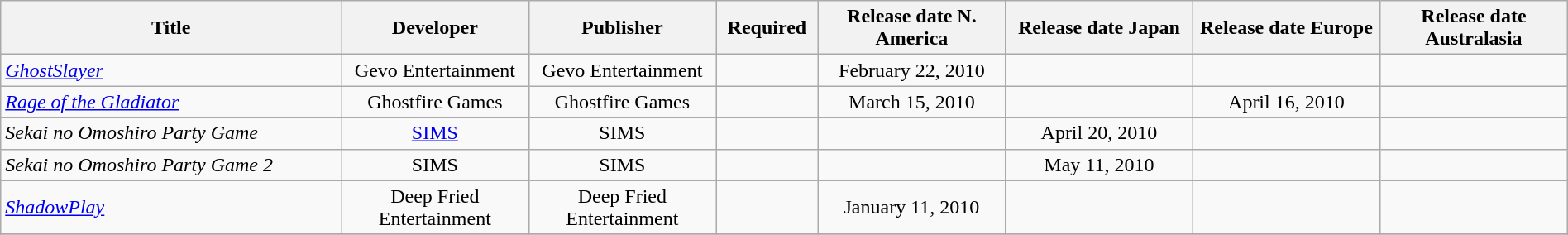<table class="wikitable sortable" style="width:100%;">
<tr>
<th style="width:20%;">Title</th>
<th style="width:11%;">Developer</th>
<th style="width:11%;">Publisher</th>
<th style="width:6%;">Required</th>
<th style="width:11%;">Release date N. America</th>
<th style="width:11%;">Release date Japan</th>
<th style="width:11%;">Release date Europe</th>
<th style="width:11%;">Release date Australasia</th>
</tr>
<tr align=center>
<td align=left><em><a href='#'>GhostSlayer</a></em></td>
<td>Gevo Entertainment</td>
<td>Gevo Entertainment</td>
<td></td>
<td>February 22, 2010</td>
<td></td>
<td></td>
<td></td>
</tr>
<tr align=center>
<td align=left><em><a href='#'>Rage of the Gladiator</a></em></td>
<td>Ghostfire Games</td>
<td>Ghostfire Games</td>
<td></td>
<td>March 15, 2010</td>
<td></td>
<td>April 16, 2010</td>
<td></td>
</tr>
<tr align=center>
<td align=left><em>Sekai no Omoshiro Party Game</em></td>
<td><a href='#'>SIMS</a></td>
<td>SIMS</td>
<td></td>
<td></td>
<td>April 20, 2010</td>
<td></td>
<td></td>
</tr>
<tr align=center>
<td align=left><em>Sekai no Omoshiro Party Game 2</em></td>
<td>SIMS</td>
<td>SIMS</td>
<td></td>
<td></td>
<td>May 11, 2010</td>
<td></td>
<td></td>
</tr>
<tr align=center>
<td align=left><em><a href='#'>ShadowPlay</a></em></td>
<td>Deep Fried Entertainment</td>
<td>Deep Fried Entertainment</td>
<td></td>
<td>January 11, 2010</td>
<td></td>
<td></td>
<td></td>
</tr>
<tr>
</tr>
</table>
